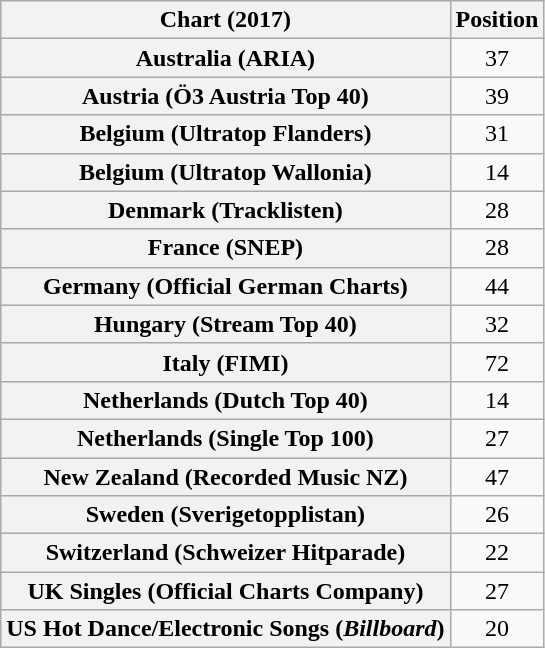<table class="wikitable sortable plainrowheaders" style="text-align:center">
<tr>
<th scope="col">Chart (2017)</th>
<th scope="col">Position</th>
</tr>
<tr>
<th scope="row">Australia (ARIA)</th>
<td>37</td>
</tr>
<tr>
<th scope="row">Austria (Ö3 Austria Top 40)</th>
<td>39</td>
</tr>
<tr>
<th scope="row">Belgium (Ultratop Flanders)</th>
<td>31</td>
</tr>
<tr>
<th scope="row">Belgium (Ultratop Wallonia)</th>
<td>14</td>
</tr>
<tr>
<th scope="row">Denmark (Tracklisten)</th>
<td>28</td>
</tr>
<tr>
<th scope="row">France (SNEP)</th>
<td>28</td>
</tr>
<tr>
<th scope="row">Germany (Official German Charts)</th>
<td>44</td>
</tr>
<tr>
<th scope="row">Hungary (Stream Top 40)</th>
<td>32</td>
</tr>
<tr>
<th scope="row">Italy (FIMI)</th>
<td>72</td>
</tr>
<tr>
<th scope="row">Netherlands (Dutch Top 40)</th>
<td>14</td>
</tr>
<tr>
<th scope="row">Netherlands (Single Top 100)</th>
<td>27</td>
</tr>
<tr>
<th scope="row">New Zealand (Recorded Music NZ)</th>
<td>47</td>
</tr>
<tr>
<th scope="row">Sweden (Sverigetopplistan)</th>
<td>26</td>
</tr>
<tr>
<th scope="row">Switzerland (Schweizer Hitparade)</th>
<td>22</td>
</tr>
<tr>
<th scope="row">UK Singles (Official Charts Company)</th>
<td>27</td>
</tr>
<tr>
<th scope="row">US Hot Dance/Electronic Songs (<em>Billboard</em>)</th>
<td>20</td>
</tr>
</table>
